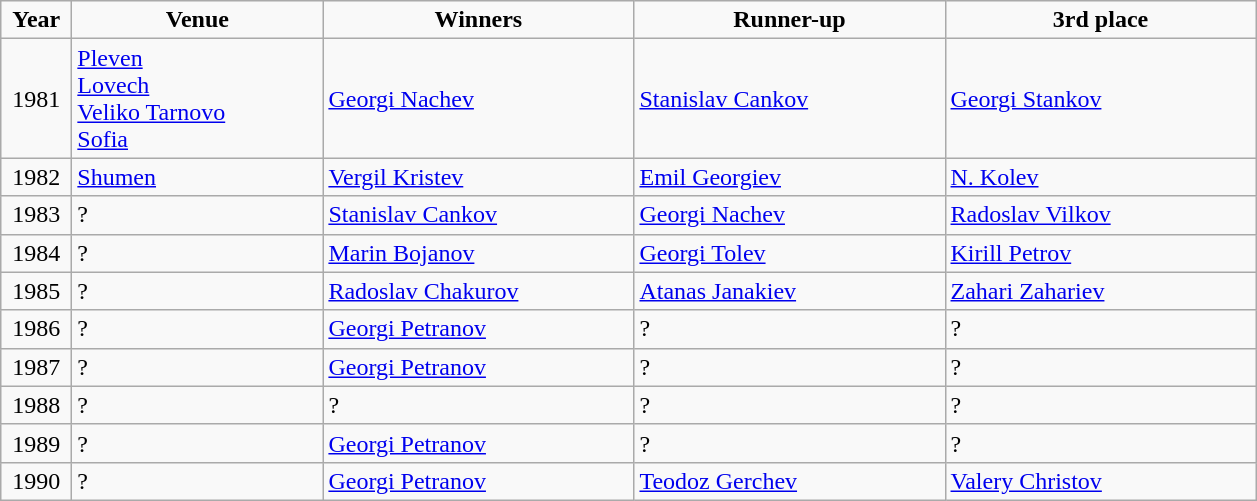<table class="wikitable">
<tr align=center>
<td width=40px  ><strong>Year</strong></td>
<td width=160px ><strong>Venue</strong></td>
<td width=200px ><strong>Winners</strong></td>
<td width=200px ><strong>Runner-up</strong></td>
<td width=200px ><strong>3rd place</strong></td>
</tr>
<tr>
<td align=center>1981</td>
<td><a href='#'>Pleven</a><br><a href='#'>Lovech</a><br><a href='#'>Veliko Tarnovo</a><br><a href='#'>Sofia</a></td>
<td><a href='#'>Georgi Nachev</a></td>
<td><a href='#'>Stanislav Cankov</a></td>
<td><a href='#'>Georgi Stankov</a></td>
</tr>
<tr>
<td align=center>1982</td>
<td><a href='#'>Shumen</a></td>
<td><a href='#'>Vergil Kristev</a></td>
<td><a href='#'>Emil Georgiev</a></td>
<td><a href='#'>N. Kolev</a></td>
</tr>
<tr>
<td align=center>1983</td>
<td>?</td>
<td><a href='#'>Stanislav Cankov</a></td>
<td><a href='#'>Georgi Nachev</a></td>
<td><a href='#'>Radoslav Vilkov</a></td>
</tr>
<tr>
<td align=center>1984</td>
<td>?</td>
<td><a href='#'>Marin Bojanov</a></td>
<td><a href='#'>Georgi Tolev</a></td>
<td><a href='#'>Kirill Petrov</a></td>
</tr>
<tr>
<td align=center>1985</td>
<td>?</td>
<td><a href='#'>Radoslav Chakurov</a></td>
<td><a href='#'>Atanas Janakiev</a></td>
<td><a href='#'>Zahari Zahariev</a></td>
</tr>
<tr>
<td align=center>1986</td>
<td>?</td>
<td><a href='#'>Georgi Petranov</a></td>
<td>?</td>
<td>?</td>
</tr>
<tr>
<td align=center>1987</td>
<td>?</td>
<td><a href='#'>Georgi Petranov</a></td>
<td>?</td>
<td>?</td>
</tr>
<tr>
<td align=center>1988</td>
<td>?</td>
<td>?</td>
<td>?</td>
<td>?</td>
</tr>
<tr>
<td align=center>1989</td>
<td>?</td>
<td><a href='#'>Georgi Petranov</a></td>
<td>?</td>
<td>?</td>
</tr>
<tr>
<td align=center>1990</td>
<td>?</td>
<td><a href='#'>Georgi Petranov</a></td>
<td><a href='#'>Teodoz Gerchev</a></td>
<td><a href='#'>Valery Christov</a></td>
</tr>
</table>
